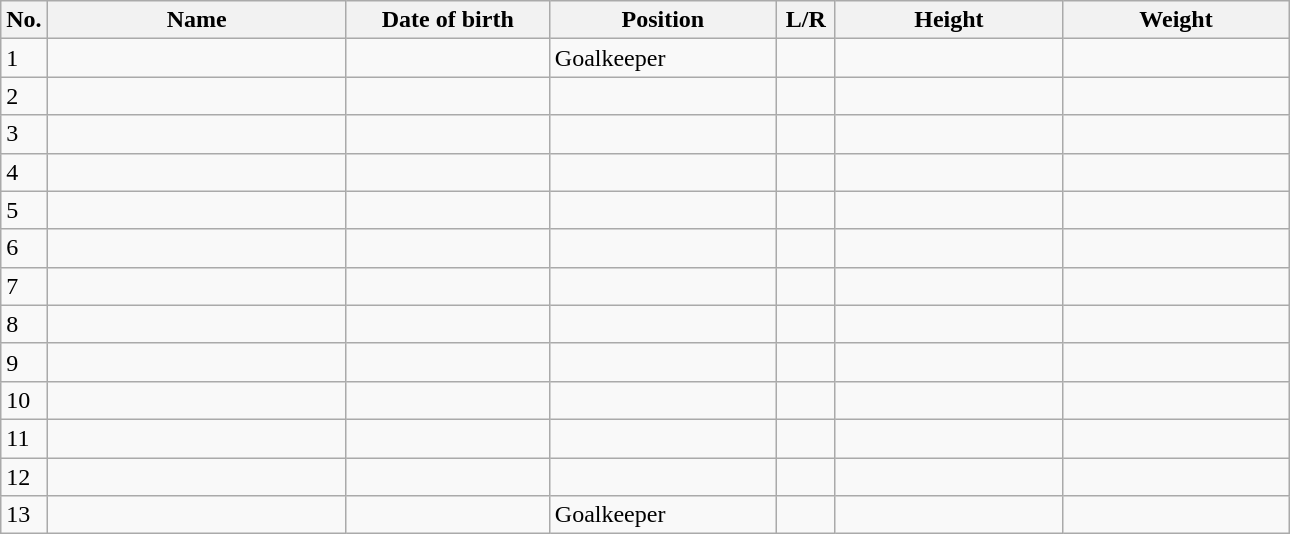<table class=wikitable sortable style=font-size:100%; text-align:center;>
<tr>
<th>No.</th>
<th style=width:12em>Name</th>
<th style=width:8em>Date of birth</th>
<th style=width:9em>Position</th>
<th style=width:2em>L/R</th>
<th style=width:9em>Height</th>
<th style=width:9em>Weight</th>
</tr>
<tr>
<td>1</td>
<td align=left></td>
<td align=right></td>
<td>Goalkeeper</td>
<td></td>
<td></td>
<td></td>
</tr>
<tr>
<td>2</td>
<td align=left></td>
<td align=right></td>
<td></td>
<td></td>
<td></td>
<td></td>
</tr>
<tr>
<td>3</td>
<td align=left></td>
<td align=right></td>
<td></td>
<td></td>
<td></td>
<td></td>
</tr>
<tr>
<td>4</td>
<td align=left></td>
<td align=right></td>
<td></td>
<td></td>
<td></td>
<td></td>
</tr>
<tr>
<td>5</td>
<td align=left></td>
<td align=right></td>
<td></td>
<td></td>
<td></td>
<td></td>
</tr>
<tr>
<td>6</td>
<td align=left></td>
<td align=right></td>
<td></td>
<td></td>
<td></td>
<td></td>
</tr>
<tr>
<td>7</td>
<td align=left></td>
<td align=right></td>
<td></td>
<td></td>
<td></td>
<td></td>
</tr>
<tr>
<td>8</td>
<td align=left></td>
<td align=right></td>
<td></td>
<td></td>
<td></td>
<td></td>
</tr>
<tr>
<td>9</td>
<td align=left></td>
<td align=right></td>
<td></td>
<td></td>
<td></td>
<td></td>
</tr>
<tr>
<td>10</td>
<td align=left></td>
<td align=right></td>
<td></td>
<td></td>
<td></td>
<td></td>
</tr>
<tr>
<td>11</td>
<td align=left></td>
<td align=right></td>
<td></td>
<td></td>
<td></td>
<td></td>
</tr>
<tr>
<td>12</td>
<td align=left></td>
<td align=right></td>
<td></td>
<td></td>
<td></td>
<td></td>
</tr>
<tr>
<td>13</td>
<td align=left></td>
<td align=right></td>
<td>Goalkeeper</td>
<td></td>
<td></td>
<td></td>
</tr>
</table>
